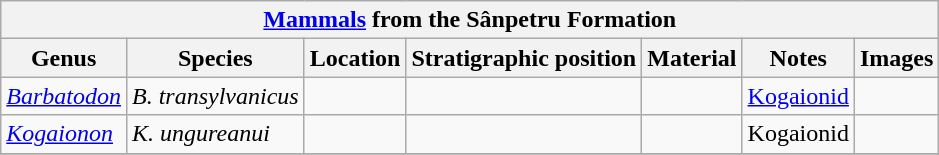<table class="wikitable" align="center">
<tr>
<th colspan="7" align="center"><strong><a href='#'>Mammals</a> from the Sânpetru Formation</strong></th>
</tr>
<tr>
<th>Genus</th>
<th>Species</th>
<th>Location</th>
<th>Stratigraphic position</th>
<th>Material</th>
<th>Notes</th>
<th>Images</th>
</tr>
<tr>
<td><em><a href='#'>Barbatodon</a></em></td>
<td><em>B. transylvanicus</em></td>
<td></td>
<td></td>
<td></td>
<td><a href='#'>Kogaionid</a></td>
<td></td>
</tr>
<tr>
<td><em><a href='#'>Kogaionon</a></em></td>
<td><em>K. ungureanui</em></td>
<td></td>
<td></td>
<td></td>
<td>Kogaionid</td>
<td></td>
</tr>
<tr>
</tr>
</table>
